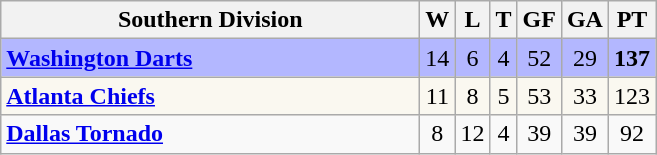<table class="wikitable" style="text-align:center">
<tr>
<th style="width:17em">Southern Division</th>
<th>W</th>
<th>L</th>
<th>T</th>
<th>GF</th>
<th>GA</th>
<th>PT</th>
</tr>
<tr style="text-align:center; background:#b3b7ff;">
<td align=left><strong><a href='#'>Washington Darts</a></strong></td>
<td>14</td>
<td>6</td>
<td>4</td>
<td>52</td>
<td>29</td>
<td><strong>137</strong></td>
</tr>
<tr style="text-align:center; background:#faf8f0;">
<td align=left><strong><a href='#'>Atlanta Chiefs</a></strong></td>
<td>11</td>
<td>8</td>
<td>5</td>
<td>53</td>
<td>33</td>
<td>123</td>
</tr>
<tr align=center>
<td align=left><strong><a href='#'>Dallas Tornado</a></strong></td>
<td>8</td>
<td>12</td>
<td>4</td>
<td>39</td>
<td>39</td>
<td>92</td>
</tr>
</table>
